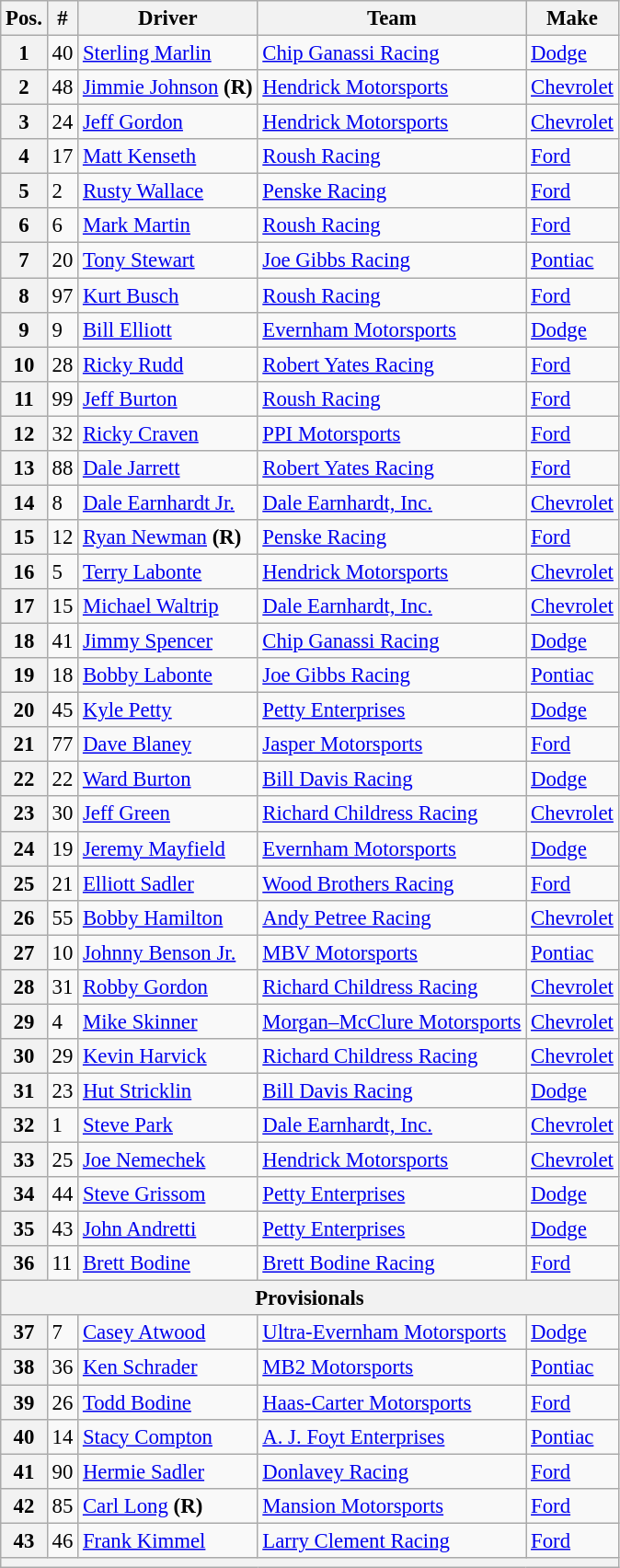<table class="wikitable" style="font-size:95%">
<tr>
<th>Pos.</th>
<th>#</th>
<th>Driver</th>
<th>Team</th>
<th>Make</th>
</tr>
<tr>
<th>1</th>
<td>40</td>
<td><a href='#'>Sterling Marlin</a></td>
<td><a href='#'>Chip Ganassi Racing</a></td>
<td><a href='#'>Dodge</a></td>
</tr>
<tr>
<th>2</th>
<td>48</td>
<td><a href='#'>Jimmie Johnson</a> <strong>(R)</strong></td>
<td><a href='#'>Hendrick Motorsports</a></td>
<td><a href='#'>Chevrolet</a></td>
</tr>
<tr>
<th>3</th>
<td>24</td>
<td><a href='#'>Jeff Gordon</a></td>
<td><a href='#'>Hendrick Motorsports</a></td>
<td><a href='#'>Chevrolet</a></td>
</tr>
<tr>
<th>4</th>
<td>17</td>
<td><a href='#'>Matt Kenseth</a></td>
<td><a href='#'>Roush Racing</a></td>
<td><a href='#'>Ford</a></td>
</tr>
<tr>
<th>5</th>
<td>2</td>
<td><a href='#'>Rusty Wallace</a></td>
<td><a href='#'>Penske Racing</a></td>
<td><a href='#'>Ford</a></td>
</tr>
<tr>
<th>6</th>
<td>6</td>
<td><a href='#'>Mark Martin</a></td>
<td><a href='#'>Roush Racing</a></td>
<td><a href='#'>Ford</a></td>
</tr>
<tr>
<th>7</th>
<td>20</td>
<td><a href='#'>Tony Stewart</a></td>
<td><a href='#'>Joe Gibbs Racing</a></td>
<td><a href='#'>Pontiac</a></td>
</tr>
<tr>
<th>8</th>
<td>97</td>
<td><a href='#'>Kurt Busch</a></td>
<td><a href='#'>Roush Racing</a></td>
<td><a href='#'>Ford</a></td>
</tr>
<tr>
<th>9</th>
<td>9</td>
<td><a href='#'>Bill Elliott</a></td>
<td><a href='#'>Evernham Motorsports</a></td>
<td><a href='#'>Dodge</a></td>
</tr>
<tr>
<th>10</th>
<td>28</td>
<td><a href='#'>Ricky Rudd</a></td>
<td><a href='#'>Robert Yates Racing</a></td>
<td><a href='#'>Ford</a></td>
</tr>
<tr>
<th>11</th>
<td>99</td>
<td><a href='#'>Jeff Burton</a></td>
<td><a href='#'>Roush Racing</a></td>
<td><a href='#'>Ford</a></td>
</tr>
<tr>
<th>12</th>
<td>32</td>
<td><a href='#'>Ricky Craven</a></td>
<td><a href='#'>PPI Motorsports</a></td>
<td><a href='#'>Ford</a></td>
</tr>
<tr>
<th>13</th>
<td>88</td>
<td><a href='#'>Dale Jarrett</a></td>
<td><a href='#'>Robert Yates Racing</a></td>
<td><a href='#'>Ford</a></td>
</tr>
<tr>
<th>14</th>
<td>8</td>
<td><a href='#'>Dale Earnhardt Jr.</a></td>
<td><a href='#'>Dale Earnhardt, Inc.</a></td>
<td><a href='#'>Chevrolet</a></td>
</tr>
<tr>
<th>15</th>
<td>12</td>
<td><a href='#'>Ryan Newman</a> <strong>(R)</strong></td>
<td><a href='#'>Penske Racing</a></td>
<td><a href='#'>Ford</a></td>
</tr>
<tr>
<th>16</th>
<td>5</td>
<td><a href='#'>Terry Labonte</a></td>
<td><a href='#'>Hendrick Motorsports</a></td>
<td><a href='#'>Chevrolet</a></td>
</tr>
<tr>
<th>17</th>
<td>15</td>
<td><a href='#'>Michael Waltrip</a></td>
<td><a href='#'>Dale Earnhardt, Inc.</a></td>
<td><a href='#'>Chevrolet</a></td>
</tr>
<tr>
<th>18</th>
<td>41</td>
<td><a href='#'>Jimmy Spencer</a></td>
<td><a href='#'>Chip Ganassi Racing</a></td>
<td><a href='#'>Dodge</a></td>
</tr>
<tr>
<th>19</th>
<td>18</td>
<td><a href='#'>Bobby Labonte</a></td>
<td><a href='#'>Joe Gibbs Racing</a></td>
<td><a href='#'>Pontiac</a></td>
</tr>
<tr>
<th>20</th>
<td>45</td>
<td><a href='#'>Kyle Petty</a></td>
<td><a href='#'>Petty Enterprises</a></td>
<td><a href='#'>Dodge</a></td>
</tr>
<tr>
<th>21</th>
<td>77</td>
<td><a href='#'>Dave Blaney</a></td>
<td><a href='#'>Jasper Motorsports</a></td>
<td><a href='#'>Ford</a></td>
</tr>
<tr>
<th>22</th>
<td>22</td>
<td><a href='#'>Ward Burton</a></td>
<td><a href='#'>Bill Davis Racing</a></td>
<td><a href='#'>Dodge</a></td>
</tr>
<tr>
<th>23</th>
<td>30</td>
<td><a href='#'>Jeff Green</a></td>
<td><a href='#'>Richard Childress Racing</a></td>
<td><a href='#'>Chevrolet</a></td>
</tr>
<tr>
<th>24</th>
<td>19</td>
<td><a href='#'>Jeremy Mayfield</a></td>
<td><a href='#'>Evernham Motorsports</a></td>
<td><a href='#'>Dodge</a></td>
</tr>
<tr>
<th>25</th>
<td>21</td>
<td><a href='#'>Elliott Sadler</a></td>
<td><a href='#'>Wood Brothers Racing</a></td>
<td><a href='#'>Ford</a></td>
</tr>
<tr>
<th>26</th>
<td>55</td>
<td><a href='#'>Bobby Hamilton</a></td>
<td><a href='#'>Andy Petree Racing</a></td>
<td><a href='#'>Chevrolet</a></td>
</tr>
<tr>
<th>27</th>
<td>10</td>
<td><a href='#'>Johnny Benson Jr.</a></td>
<td><a href='#'>MBV Motorsports</a></td>
<td><a href='#'>Pontiac</a></td>
</tr>
<tr>
<th>28</th>
<td>31</td>
<td><a href='#'>Robby Gordon</a></td>
<td><a href='#'>Richard Childress Racing</a></td>
<td><a href='#'>Chevrolet</a></td>
</tr>
<tr>
<th>29</th>
<td>4</td>
<td><a href='#'>Mike Skinner</a></td>
<td><a href='#'>Morgan–McClure Motorsports</a></td>
<td><a href='#'>Chevrolet</a></td>
</tr>
<tr>
<th>30</th>
<td>29</td>
<td><a href='#'>Kevin Harvick</a></td>
<td><a href='#'>Richard Childress Racing</a></td>
<td><a href='#'>Chevrolet</a></td>
</tr>
<tr>
<th>31</th>
<td>23</td>
<td><a href='#'>Hut Stricklin</a></td>
<td><a href='#'>Bill Davis Racing</a></td>
<td><a href='#'>Dodge</a></td>
</tr>
<tr>
<th>32</th>
<td>1</td>
<td><a href='#'>Steve Park</a></td>
<td><a href='#'>Dale Earnhardt, Inc.</a></td>
<td><a href='#'>Chevrolet</a></td>
</tr>
<tr>
<th>33</th>
<td>25</td>
<td><a href='#'>Joe Nemechek</a></td>
<td><a href='#'>Hendrick Motorsports</a></td>
<td><a href='#'>Chevrolet</a></td>
</tr>
<tr>
<th>34</th>
<td>44</td>
<td><a href='#'>Steve Grissom</a></td>
<td><a href='#'>Petty Enterprises</a></td>
<td><a href='#'>Dodge</a></td>
</tr>
<tr>
<th>35</th>
<td>43</td>
<td><a href='#'>John Andretti</a></td>
<td><a href='#'>Petty Enterprises</a></td>
<td><a href='#'>Dodge</a></td>
</tr>
<tr>
<th>36</th>
<td>11</td>
<td><a href='#'>Brett Bodine</a></td>
<td><a href='#'>Brett Bodine Racing</a></td>
<td><a href='#'>Ford</a></td>
</tr>
<tr>
<th colspan="5">Provisionals</th>
</tr>
<tr>
<th>37</th>
<td>7</td>
<td><a href='#'>Casey Atwood</a></td>
<td><a href='#'>Ultra-Evernham Motorsports</a></td>
<td><a href='#'>Dodge</a></td>
</tr>
<tr>
<th>38</th>
<td>36</td>
<td><a href='#'>Ken Schrader</a></td>
<td><a href='#'>MB2 Motorsports</a></td>
<td><a href='#'>Pontiac</a></td>
</tr>
<tr>
<th>39</th>
<td>26</td>
<td><a href='#'>Todd Bodine</a></td>
<td><a href='#'>Haas-Carter Motorsports</a></td>
<td><a href='#'>Ford</a></td>
</tr>
<tr>
<th>40</th>
<td>14</td>
<td><a href='#'>Stacy Compton</a></td>
<td><a href='#'>A. J. Foyt Enterprises</a></td>
<td><a href='#'>Pontiac</a></td>
</tr>
<tr>
<th>41</th>
<td>90</td>
<td><a href='#'>Hermie Sadler</a></td>
<td><a href='#'>Donlavey Racing</a></td>
<td><a href='#'>Ford</a></td>
</tr>
<tr>
<th>42</th>
<td>85</td>
<td><a href='#'>Carl Long</a> <strong>(R)</strong></td>
<td><a href='#'>Mansion Motorsports</a></td>
<td><a href='#'>Ford</a></td>
</tr>
<tr>
<th>43</th>
<td>46</td>
<td><a href='#'>Frank Kimmel</a></td>
<td><a href='#'>Larry Clement Racing</a></td>
<td><a href='#'>Ford</a></td>
</tr>
<tr>
<th colspan="5"></th>
</tr>
</table>
